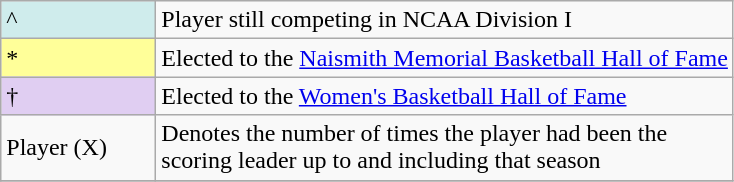<table class="wikitable">
<tr>
<td style="background-color:#cfecec; width:6em">^</td>
<td>Player still competing in NCAA Division I</td>
</tr>
<tr>
<td style="background-color:#FFFF99; width:6em">*</td>
<td>Elected to the <a href='#'>Naismith Memorial Basketball Hall of Fame</a></td>
</tr>
<tr>
<td style="background-color:#E0CEF2; width:6em">†</td>
<td>Elected to the <a href='#'>Women's Basketball Hall of Fame</a></td>
</tr>
<tr>
<td>Player (X)</td>
<td>Denotes the number of times the player had been the<br>scoring leader up to and including that season</td>
</tr>
<tr>
</tr>
</table>
